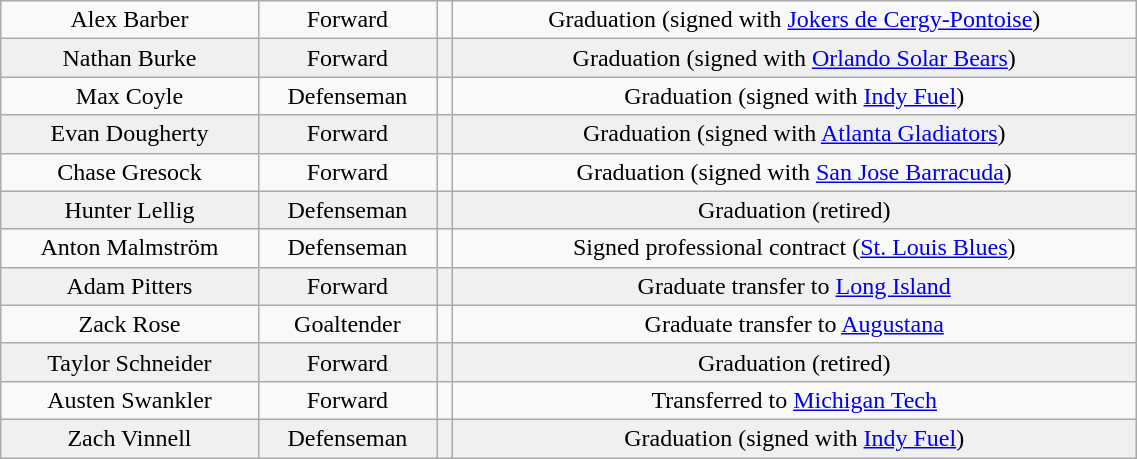<table class="wikitable" width="60%">
<tr align="center" bgcolor="">
<td>Alex Barber</td>
<td>Forward</td>
<td></td>
<td>Graduation (signed with <a href='#'>Jokers de Cergy-Pontoise</a>)</td>
</tr>
<tr align="center" bgcolor="f0f0f0">
<td>Nathan Burke</td>
<td>Forward</td>
<td></td>
<td>Graduation (signed with <a href='#'>Orlando Solar Bears</a>)</td>
</tr>
<tr align="center" bgcolor="">
<td>Max Coyle</td>
<td>Defenseman</td>
<td></td>
<td>Graduation (signed with <a href='#'>Indy Fuel</a>)</td>
</tr>
<tr align="center" bgcolor="f0f0f0">
<td>Evan Dougherty</td>
<td>Forward</td>
<td></td>
<td>Graduation (signed with <a href='#'>Atlanta Gladiators</a>)</td>
</tr>
<tr align="center" bgcolor="">
<td>Chase Gresock</td>
<td>Forward</td>
<td></td>
<td>Graduation (signed with <a href='#'>San Jose Barracuda</a>)</td>
</tr>
<tr align="center" bgcolor="f0f0f0">
<td>Hunter Lellig</td>
<td>Defenseman</td>
<td></td>
<td>Graduation (retired)</td>
</tr>
<tr align="center" bgcolor="">
<td>Anton Malmström</td>
<td>Defenseman</td>
<td></td>
<td>Signed professional contract (<a href='#'>St. Louis Blues</a>)</td>
</tr>
<tr align="center" bgcolor="f0f0f0">
<td>Adam Pitters</td>
<td>Forward</td>
<td></td>
<td>Graduate transfer to <a href='#'>Long Island</a></td>
</tr>
<tr align="center" bgcolor="">
<td>Zack Rose</td>
<td>Goaltender</td>
<td></td>
<td>Graduate transfer to <a href='#'>Augustana</a></td>
</tr>
<tr align="center" bgcolor="f0f0f0">
<td>Taylor Schneider</td>
<td>Forward</td>
<td></td>
<td>Graduation (retired)</td>
</tr>
<tr align="center" bgcolor="">
<td>Austen Swankler</td>
<td>Forward</td>
<td></td>
<td>Transferred to <a href='#'>Michigan Tech</a></td>
</tr>
<tr align="center" bgcolor="f0f0f0">
<td>Zach Vinnell</td>
<td>Defenseman</td>
<td></td>
<td>Graduation (signed with <a href='#'>Indy Fuel</a>)</td>
</tr>
</table>
